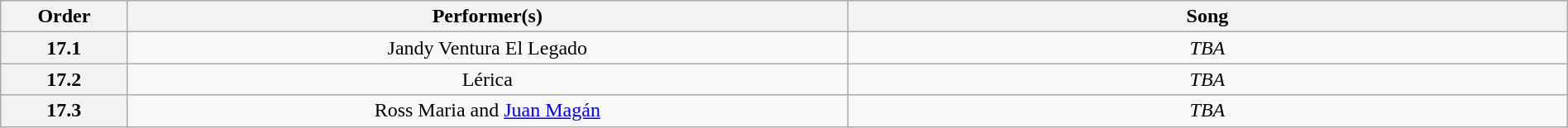<table class="wikitable" style="text-align:center; width:100%">
<tr>
<th scope="col" width="02%">Order</th>
<th scope="col" width="15%">Performer(s)</th>
<th scope="col" width="15%">Song</th>
</tr>
<tr>
<th scope="row">17.1</th>
<td>Jandy Ventura El Legado</td>
<td><em>TBA</em></td>
</tr>
<tr>
<th scope="row">17.2</th>
<td>Lérica</td>
<td><em>TBA</em></td>
</tr>
<tr>
<th scope="row">17.3</th>
<td>Ross Maria and <a href='#'>Juan Magán</a></td>
<td><em>TBA</em></td>
</tr>
</table>
